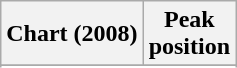<table class="wikitable sortable plainrowheaders">
<tr>
<th scope="col">Chart (2008)</th>
<th scope="col">Peak<br>position</th>
</tr>
<tr>
</tr>
<tr>
</tr>
<tr>
</tr>
</table>
